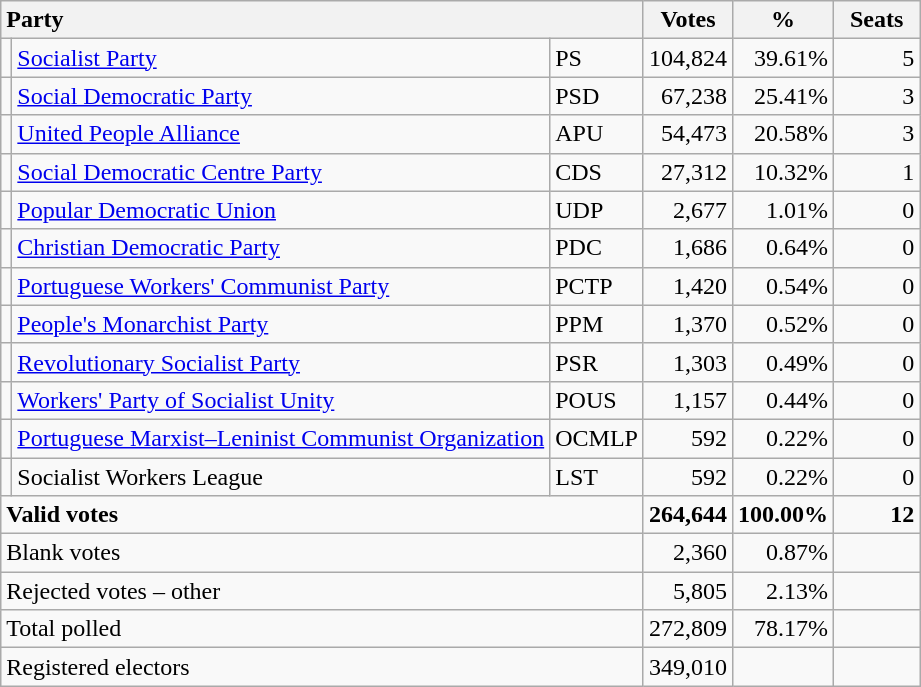<table class="wikitable" border="1" style="text-align:right;">
<tr>
<th style="text-align:left;" colspan=3>Party</th>
<th align=center width="50">Votes</th>
<th align=center width="50">%</th>
<th align=center width="50">Seats</th>
</tr>
<tr>
<td></td>
<td align=left><a href='#'>Socialist Party</a></td>
<td align=left>PS</td>
<td>104,824</td>
<td>39.61%</td>
<td>5</td>
</tr>
<tr>
<td></td>
<td align=left><a href='#'>Social Democratic Party</a></td>
<td align=left>PSD</td>
<td>67,238</td>
<td>25.41%</td>
<td>3</td>
</tr>
<tr>
<td></td>
<td align=left><a href='#'>United People Alliance</a></td>
<td align=left>APU</td>
<td>54,473</td>
<td>20.58%</td>
<td>3</td>
</tr>
<tr>
<td></td>
<td align=left style="white-space: nowrap;"><a href='#'>Social Democratic Centre Party</a></td>
<td align=left>CDS</td>
<td>27,312</td>
<td>10.32%</td>
<td>1</td>
</tr>
<tr>
<td></td>
<td align=left><a href='#'>Popular Democratic Union</a></td>
<td align=left>UDP</td>
<td>2,677</td>
<td>1.01%</td>
<td>0</td>
</tr>
<tr>
<td></td>
<td align=left style="white-space: nowrap;"><a href='#'>Christian Democratic Party</a></td>
<td align=left>PDC</td>
<td>1,686</td>
<td>0.64%</td>
<td>0</td>
</tr>
<tr>
<td></td>
<td align=left><a href='#'>Portuguese Workers' Communist Party</a></td>
<td align=left>PCTP</td>
<td>1,420</td>
<td>0.54%</td>
<td>0</td>
</tr>
<tr>
<td></td>
<td align=left><a href='#'>People's Monarchist Party</a></td>
<td align=left>PPM</td>
<td>1,370</td>
<td>0.52%</td>
<td>0</td>
</tr>
<tr>
<td></td>
<td align=left><a href='#'>Revolutionary Socialist Party</a></td>
<td align=left>PSR</td>
<td>1,303</td>
<td>0.49%</td>
<td>0</td>
</tr>
<tr>
<td></td>
<td align=left><a href='#'>Workers' Party of Socialist Unity</a></td>
<td align=left>POUS</td>
<td>1,157</td>
<td>0.44%</td>
<td>0</td>
</tr>
<tr>
<td></td>
<td align=left><a href='#'>Portuguese Marxist–Leninist Communist Organization</a></td>
<td align=left>OCMLP</td>
<td>592</td>
<td>0.22%</td>
<td>0</td>
</tr>
<tr>
<td></td>
<td align=left>Socialist Workers League</td>
<td align=left>LST</td>
<td>592</td>
<td>0.22%</td>
<td>0</td>
</tr>
<tr style="font-weight:bold">
<td align=left colspan=3>Valid votes</td>
<td>264,644</td>
<td>100.00%</td>
<td>12</td>
</tr>
<tr>
<td align=left colspan=3>Blank votes</td>
<td>2,360</td>
<td>0.87%</td>
<td></td>
</tr>
<tr>
<td align=left colspan=3>Rejected votes – other</td>
<td>5,805</td>
<td>2.13%</td>
<td></td>
</tr>
<tr>
<td align=left colspan=3>Total polled</td>
<td>272,809</td>
<td>78.17%</td>
<td></td>
</tr>
<tr>
<td align=left colspan=3>Registered electors</td>
<td>349,010</td>
<td></td>
<td></td>
</tr>
</table>
